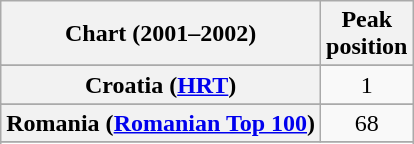<table class="wikitable sortable plainrowheaders">
<tr>
<th>Chart (2001–2002)</th>
<th>Peak<br>position</th>
</tr>
<tr>
</tr>
<tr>
</tr>
<tr>
</tr>
<tr>
</tr>
<tr>
</tr>
<tr>
<th scope="row">Croatia (<a href='#'>HRT</a>)</th>
<td align="center">1</td>
</tr>
<tr>
</tr>
<tr>
</tr>
<tr>
</tr>
<tr>
</tr>
<tr>
</tr>
<tr>
</tr>
<tr>
</tr>
<tr>
</tr>
<tr>
<th scope="row">Romania (<a href='#'>Romanian Top 100</a>)</th>
<td align="center">68</td>
</tr>
<tr>
</tr>
<tr>
</tr>
<tr>
</tr>
<tr>
</tr>
<tr>
</tr>
<tr>
</tr>
<tr>
</tr>
<tr>
</tr>
<tr>
</tr>
<tr>
</tr>
</table>
